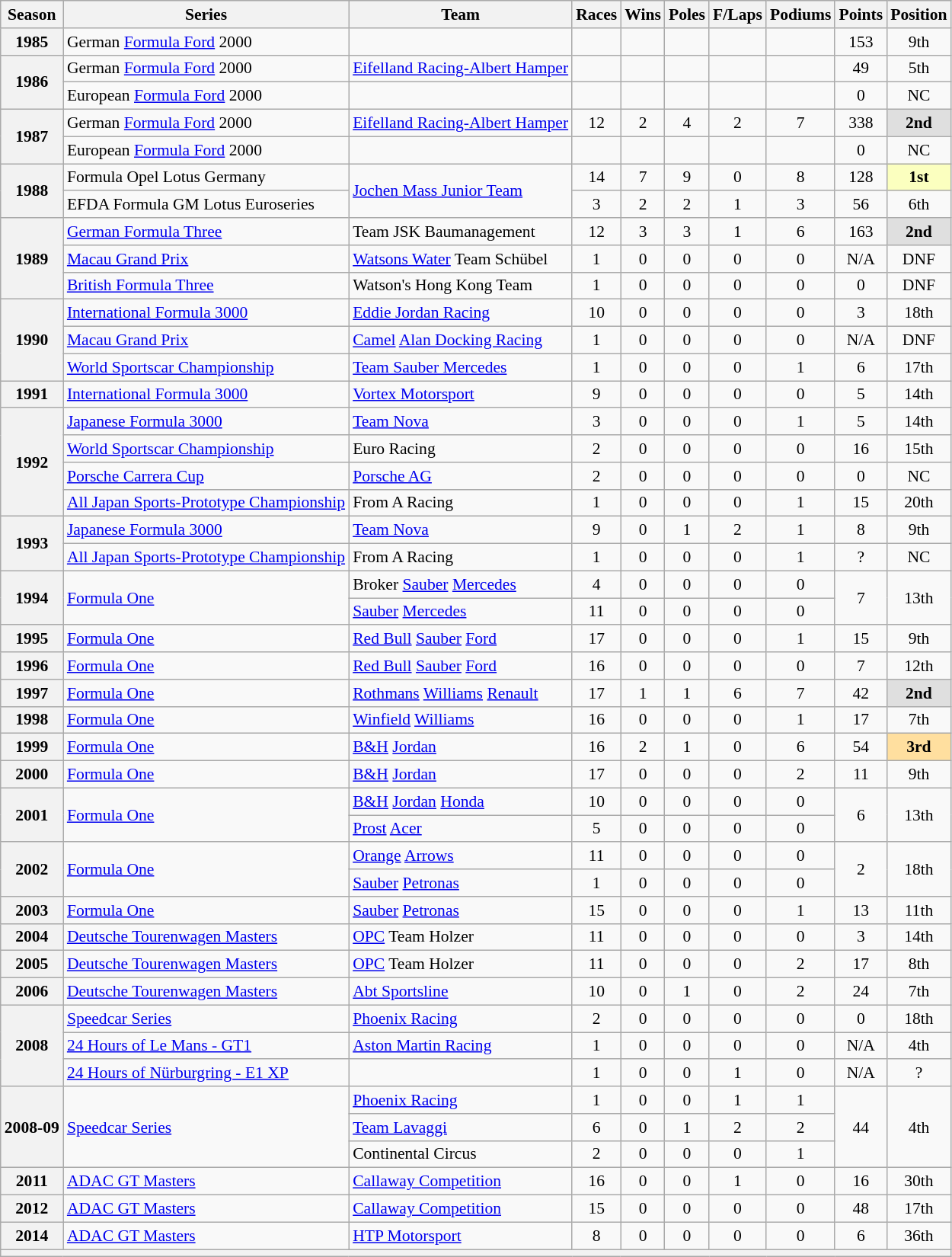<table class="wikitable" style="font-size: 90%; text-align:center">
<tr>
<th>Season</th>
<th>Series</th>
<th>Team</th>
<th>Races</th>
<th>Wins</th>
<th>Poles</th>
<th>F/Laps</th>
<th>Podiums</th>
<th>Points</th>
<th>Position</th>
</tr>
<tr>
<th>1985</th>
<td align=left>German <a href='#'>Formula Ford</a> 2000</td>
<td align=left></td>
<td></td>
<td></td>
<td></td>
<td></td>
<td></td>
<td>153</td>
<td>9th</td>
</tr>
<tr>
<th rowspan=2>1986</th>
<td align=left>German <a href='#'>Formula Ford</a> 2000</td>
<td align=left nowrap><a href='#'>Eifelland Racing-Albert Hamper</a></td>
<td></td>
<td></td>
<td></td>
<td></td>
<td></td>
<td>49</td>
<td>5th</td>
</tr>
<tr>
<td align=left>European <a href='#'>Formula Ford</a> 2000</td>
<td align=left></td>
<td></td>
<td></td>
<td></td>
<td></td>
<td></td>
<td>0</td>
<td>NC</td>
</tr>
<tr>
<th rowspan=2>1987</th>
<td align=left>German <a href='#'>Formula Ford</a> 2000</td>
<td align=left><a href='#'>Eifelland Racing-Albert Hamper</a></td>
<td>12</td>
<td>2</td>
<td>4</td>
<td>2</td>
<td>7</td>
<td>338</td>
<td style="background:#DFDFDF"><strong>2nd</strong></td>
</tr>
<tr>
<td align=left>European <a href='#'>Formula Ford</a> 2000</td>
<td align=left></td>
<td></td>
<td></td>
<td></td>
<td></td>
<td></td>
<td>0</td>
<td>NC</td>
</tr>
<tr>
<th rowspan=2>1988</th>
<td align=left>Formula Opel Lotus Germany</td>
<td rowspan="2" style="text-align:left"><a href='#'>Jochen Mass Junior Team</a></td>
<td>14</td>
<td>7</td>
<td>9</td>
<td>0</td>
<td>8</td>
<td>128</td>
<td style="background:#FBFFBF"><strong>1st</strong></td>
</tr>
<tr>
<td align=left>EFDA Formula GM Lotus Euroseries</td>
<td>3</td>
<td>2</td>
<td>2</td>
<td>1</td>
<td>3</td>
<td>56</td>
<td>6th</td>
</tr>
<tr>
<th rowspan=3>1989</th>
<td align=left><a href='#'>German Formula Three</a></td>
<td align=left>Team JSK Baumanagement</td>
<td>12</td>
<td>3</td>
<td>3</td>
<td>1</td>
<td>6</td>
<td>163</td>
<td style="background:#DFDFDF"><strong>2nd</strong></td>
</tr>
<tr>
<td align=left><a href='#'>Macau Grand Prix</a></td>
<td align=left><a href='#'>Watsons Water</a> Team Schübel</td>
<td>1</td>
<td>0</td>
<td>0</td>
<td>0</td>
<td>0</td>
<td>N/A</td>
<td>DNF</td>
</tr>
<tr>
<td align=left><a href='#'>British Formula Three</a></td>
<td align=left>Watson's Hong Kong Team</td>
<td>1</td>
<td>0</td>
<td>0</td>
<td>0</td>
<td>0</td>
<td>0</td>
<td>DNF</td>
</tr>
<tr>
<th rowspan=3>1990</th>
<td align=left><a href='#'>International Formula 3000</a></td>
<td align=left><a href='#'>Eddie Jordan Racing</a></td>
<td>10</td>
<td>0</td>
<td>0</td>
<td>0</td>
<td>0</td>
<td>3</td>
<td>18th</td>
</tr>
<tr>
<td align=left><a href='#'>Macau Grand Prix</a></td>
<td align=left><a href='#'>Camel</a> <a href='#'>Alan Docking Racing</a></td>
<td>1</td>
<td>0</td>
<td>0</td>
<td>0</td>
<td>0</td>
<td>N/A</td>
<td>DNF</td>
</tr>
<tr>
<td align=left><a href='#'>World Sportscar Championship</a></td>
<td align=left><a href='#'>Team Sauber Mercedes</a></td>
<td>1</td>
<td>0</td>
<td>0</td>
<td>0</td>
<td>1</td>
<td>6</td>
<td>17th</td>
</tr>
<tr>
<th>1991</th>
<td align=left><a href='#'>International Formula 3000</a></td>
<td align=left><a href='#'>Vortex Motorsport</a></td>
<td>9</td>
<td>0</td>
<td>0</td>
<td>0</td>
<td>0</td>
<td>5</td>
<td>14th</td>
</tr>
<tr>
<th rowspan=4>1992</th>
<td align=left><a href='#'>Japanese Formula 3000</a></td>
<td align=left><a href='#'>Team Nova</a></td>
<td>3</td>
<td>0</td>
<td>0</td>
<td>0</td>
<td>1</td>
<td>5</td>
<td>14th</td>
</tr>
<tr>
<td align=left><a href='#'>World Sportscar Championship</a></td>
<td align=left>Euro Racing</td>
<td>2</td>
<td>0</td>
<td>0</td>
<td>0</td>
<td>0</td>
<td>16</td>
<td>15th</td>
</tr>
<tr>
<td align=left><a href='#'>Porsche Carrera Cup</a></td>
<td align=left><a href='#'>Porsche AG</a></td>
<td>2</td>
<td>0</td>
<td>0</td>
<td>0</td>
<td>0</td>
<td>0</td>
<td>NC</td>
</tr>
<tr>
<td align=left nowrap><a href='#'>All Japan Sports-Prototype Championship</a></td>
<td align=left>From A Racing</td>
<td>1</td>
<td>0</td>
<td>0</td>
<td>0</td>
<td>1</td>
<td>15</td>
<td>20th</td>
</tr>
<tr>
<th rowspan=2>1993</th>
<td align=left><a href='#'>Japanese Formula 3000</a></td>
<td align=left><a href='#'>Team Nova</a></td>
<td>9</td>
<td>0</td>
<td>1</td>
<td>2</td>
<td>1</td>
<td>8</td>
<td>9th</td>
</tr>
<tr>
<td align=left><a href='#'>All Japan Sports-Prototype Championship</a></td>
<td align=left>From A Racing</td>
<td>1</td>
<td>0</td>
<td>0</td>
<td>0</td>
<td>1</td>
<td>?</td>
<td>NC</td>
</tr>
<tr>
<th rowspan=2>1994</th>
<td rowspan="2" style="text-align:left"><a href='#'>Formula One</a></td>
<td align=left>Broker <a href='#'>Sauber</a> <a href='#'>Mercedes</a></td>
<td>4</td>
<td>0</td>
<td>0</td>
<td>0</td>
<td>0</td>
<td rowspan=2>7</td>
<td rowspan=2>13th</td>
</tr>
<tr>
<td align=left><a href='#'>Sauber</a> <a href='#'>Mercedes</a></td>
<td>11</td>
<td>0</td>
<td>0</td>
<td>0</td>
<td>0</td>
</tr>
<tr>
<th>1995</th>
<td align=left><a href='#'>Formula One</a></td>
<td align=left><a href='#'>Red Bull</a> <a href='#'>Sauber</a> <a href='#'>Ford</a></td>
<td>17</td>
<td>0</td>
<td>0</td>
<td>0</td>
<td>1</td>
<td>15</td>
<td>9th</td>
</tr>
<tr>
<th>1996</th>
<td align=left><a href='#'>Formula One</a></td>
<td align=left><a href='#'>Red Bull</a> <a href='#'>Sauber</a> <a href='#'>Ford</a></td>
<td>16</td>
<td>0</td>
<td>0</td>
<td>0</td>
<td>0</td>
<td>7</td>
<td>12th</td>
</tr>
<tr>
<th>1997</th>
<td align=left><a href='#'>Formula One</a></td>
<td align=left><a href='#'>Rothmans</a> <a href='#'>Williams</a> <a href='#'>Renault</a></td>
<td>17</td>
<td>1</td>
<td>1</td>
<td>6</td>
<td>7</td>
<td>42</td>
<td style="background:#DFDFDF"><strong>2nd</strong></td>
</tr>
<tr>
<th>1998</th>
<td align=left><a href='#'>Formula One</a></td>
<td align=left><a href='#'>Winfield</a> <a href='#'>Williams</a></td>
<td>16</td>
<td>0</td>
<td>0</td>
<td>0</td>
<td>1</td>
<td>17</td>
<td>7th</td>
</tr>
<tr>
<th>1999</th>
<td align=left><a href='#'>Formula One</a></td>
<td align=left><a href='#'>B&H</a> <a href='#'>Jordan</a></td>
<td>16</td>
<td>2</td>
<td>1</td>
<td>0</td>
<td>6</td>
<td>54</td>
<td style="background:#FFDF9F"><strong>3rd</strong></td>
</tr>
<tr>
<th>2000</th>
<td align=left><a href='#'>Formula One</a></td>
<td align=left><a href='#'>B&H</a> <a href='#'>Jordan</a></td>
<td>17</td>
<td>0</td>
<td>0</td>
<td>0</td>
<td>2</td>
<td>11</td>
<td>9th</td>
</tr>
<tr>
<th rowspan=2>2001</th>
<td rowspan="2" style="text-align:left"><a href='#'>Formula One</a></td>
<td align=left><a href='#'>B&H</a> <a href='#'>Jordan</a> <a href='#'>Honda</a></td>
<td>10</td>
<td>0</td>
<td>0</td>
<td>0</td>
<td>0</td>
<td rowspan=2>6</td>
<td rowspan=2>13th</td>
</tr>
<tr>
<td align=left><a href='#'>Prost</a> <a href='#'>Acer</a></td>
<td>5</td>
<td>0</td>
<td>0</td>
<td>0</td>
<td>0</td>
</tr>
<tr>
<th rowspan=2>2002</th>
<td rowspan="2" style="text-align:left"><a href='#'>Formula One</a></td>
<td align=left><a href='#'>Orange</a> <a href='#'>Arrows</a></td>
<td>11</td>
<td>0</td>
<td>0</td>
<td>0</td>
<td>0</td>
<td rowspan=2>2</td>
<td rowspan=2>18th</td>
</tr>
<tr>
<td align=left><a href='#'>Sauber</a> <a href='#'>Petronas</a></td>
<td>1</td>
<td>0</td>
<td>0</td>
<td>0</td>
<td>0</td>
</tr>
<tr>
<th>2003</th>
<td align=left><a href='#'>Formula One</a></td>
<td align=left><a href='#'>Sauber</a> <a href='#'>Petronas</a></td>
<td>15</td>
<td>0</td>
<td>0</td>
<td>0</td>
<td>1</td>
<td>13</td>
<td>11th</td>
</tr>
<tr>
<th>2004</th>
<td align=left><a href='#'>Deutsche Tourenwagen Masters</a></td>
<td align=left><a href='#'>OPC</a> Team Holzer</td>
<td>11</td>
<td>0</td>
<td>0</td>
<td>0</td>
<td>0</td>
<td>3</td>
<td>14th</td>
</tr>
<tr>
<th>2005</th>
<td align=left><a href='#'>Deutsche Tourenwagen Masters</a></td>
<td align=left><a href='#'>OPC</a> Team Holzer</td>
<td>11</td>
<td>0</td>
<td>0</td>
<td>0</td>
<td>2</td>
<td>17</td>
<td>8th</td>
</tr>
<tr>
<th>2006</th>
<td align=left><a href='#'>Deutsche Tourenwagen Masters</a></td>
<td align=left><a href='#'>Abt Sportsline</a></td>
<td>10</td>
<td>0</td>
<td>1</td>
<td>0</td>
<td>2</td>
<td>24</td>
<td>7th</td>
</tr>
<tr>
<th rowspan="3">2008</th>
<td align="left"><a href='#'>Speedcar Series</a></td>
<td align="left"><a href='#'>Phoenix Racing</a></td>
<td>2</td>
<td>0</td>
<td>0</td>
<td>0</td>
<td>0</td>
<td>0</td>
<td>18th</td>
</tr>
<tr>
<td align="left"><a href='#'>24 Hours of Le Mans - GT1</a></td>
<td align="left"><a href='#'>Aston Martin Racing</a></td>
<td>1</td>
<td>0</td>
<td>0</td>
<td>0</td>
<td>0</td>
<td>N/A</td>
<td>4th</td>
</tr>
<tr>
<td align=left><a href='#'>24 Hours of Nürburgring - E1 XP</a></td>
<td></td>
<td>1</td>
<td>0</td>
<td>0</td>
<td>1</td>
<td>0</td>
<td>N/A</td>
<td>?</td>
</tr>
<tr>
<th rowspan="3">2008-09</th>
<td rowspan="3" align="left"><a href='#'>Speedcar Series</a></td>
<td align="left"><a href='#'>Phoenix Racing</a></td>
<td>1</td>
<td>0</td>
<td>0</td>
<td>1</td>
<td>1</td>
<td rowspan="3">44</td>
<td rowspan="3">4th</td>
</tr>
<tr>
<td align="left"><a href='#'>Team Lavaggi</a></td>
<td>6</td>
<td>0</td>
<td>1</td>
<td>2</td>
<td>2</td>
</tr>
<tr>
<td align="left">Continental Circus</td>
<td>2</td>
<td>0</td>
<td>0</td>
<td>0</td>
<td>1</td>
</tr>
<tr>
<th>2011</th>
<td align=left><a href='#'>ADAC GT Masters</a></td>
<td align=left><a href='#'>Callaway Competition</a></td>
<td>16</td>
<td>0</td>
<td>0</td>
<td>1</td>
<td>0</td>
<td>16</td>
<td>30th</td>
</tr>
<tr>
<th>2012</th>
<td align=left><a href='#'>ADAC GT Masters</a></td>
<td align=left><a href='#'>Callaway Competition</a></td>
<td>15</td>
<td>0</td>
<td>0</td>
<td>0</td>
<td>0</td>
<td>48</td>
<td>17th</td>
</tr>
<tr>
<th>2014</th>
<td align=left><a href='#'>ADAC GT Masters</a></td>
<td align=left><a href='#'>HTP Motorsport</a></td>
<td>8</td>
<td>0</td>
<td>0</td>
<td>0</td>
<td>0</td>
<td>6</td>
<td>36th</td>
</tr>
<tr>
<th colspan="17"></th>
</tr>
</table>
